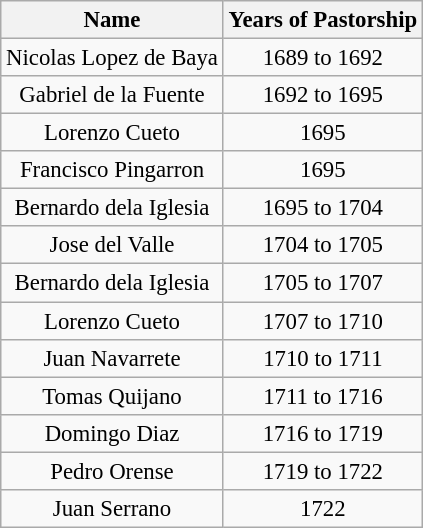<table class="wikitable" style="text-align:center; font-size:95%;">
<tr>
<th>Name</th>
<th>Years of Pastorship</th>
</tr>
<tr>
<td>Nicolas Lopez de Baya</td>
<td>1689 to 1692</td>
</tr>
<tr>
<td>Gabriel de la Fuente</td>
<td>1692 to 1695</td>
</tr>
<tr>
<td>Lorenzo Cueto</td>
<td>1695</td>
</tr>
<tr>
<td>Francisco Pingarron</td>
<td>1695</td>
</tr>
<tr>
<td>Bernardo dela Iglesia</td>
<td>1695 to 1704</td>
</tr>
<tr>
<td>Jose del Valle</td>
<td>1704 to 1705</td>
</tr>
<tr>
<td>Bernardo dela Iglesia</td>
<td>1705 to 1707</td>
</tr>
<tr>
<td>Lorenzo Cueto</td>
<td>1707 to 1710</td>
</tr>
<tr>
<td>Juan Navarrete</td>
<td>1710 to 1711</td>
</tr>
<tr>
<td>Tomas Quijano</td>
<td>1711 to 1716</td>
</tr>
<tr>
<td>Domingo Diaz</td>
<td>1716 to 1719</td>
</tr>
<tr>
<td>Pedro Orense</td>
<td>1719 to 1722</td>
</tr>
<tr>
<td>Juan  Serrano</td>
<td>1722</td>
</tr>
</table>
